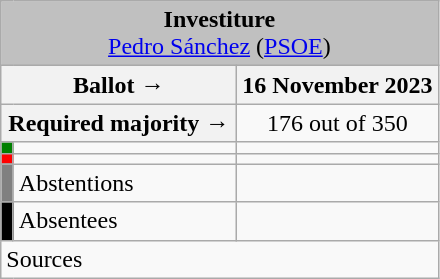<table class="wikitable" style="text-align:center;">
<tr>
<td colspan="4" align="center" bgcolor="#C0C0C0"><strong>Investiture</strong><br><a href='#'>Pedro Sánchez</a> (<a href='#'>PSOE</a>)</td>
</tr>
<tr>
<th colspan="2" style="width:150px;">Ballot →</th>
<th>16 November 2023</th>
</tr>
<tr>
<th colspan="2">Required majority →</th>
<td>176 out of 350 </td>
</tr>
<tr>
<th style="width:1px; background:green;"></th>
<td style="text-align:left;"></td>
<td></td>
</tr>
<tr>
<th style="color:inherit;background:red;"></th>
<td style="text-align:left;"></td>
<td></td>
</tr>
<tr>
<th style="color:inherit;background:gray;"></th>
<td style="text-align:left;"><span>Abstentions</span></td>
<td></td>
</tr>
<tr>
<th style="color:inherit;background:black;"></th>
<td style="text-align:left;"><span>Absentees</span></td>
<td></td>
</tr>
<tr>
<td style="text-align:left;" colspan="4">Sources</td>
</tr>
</table>
